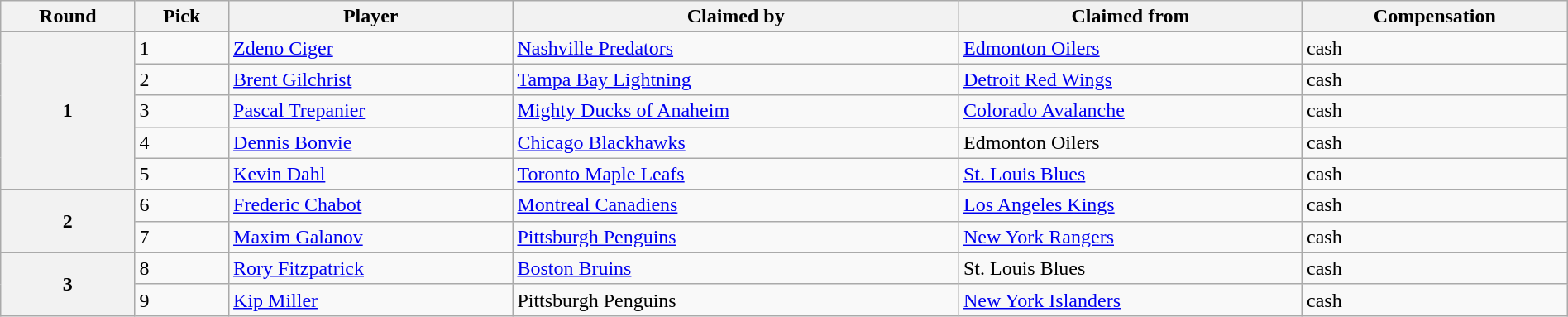<table class="wikitable" style="width: 100%">
<tr>
<th scope="col">Round</th>
<th scope="col">Pick</th>
<th scope="col">Player</th>
<th scope="col">Claimed by</th>
<th scope="col">Claimed from</th>
<th scope="col">Compensation</th>
</tr>
<tr>
<th scope="row" rowspan="5">1</th>
<td>1</td>
<td><a href='#'>Zdeno Ciger</a></td>
<td><a href='#'>Nashville Predators</a></td>
<td><a href='#'>Edmonton Oilers</a></td>
<td>cash</td>
</tr>
<tr>
<td>2</td>
<td><a href='#'>Brent Gilchrist</a></td>
<td><a href='#'>Tampa Bay Lightning</a></td>
<td><a href='#'>Detroit Red Wings</a></td>
<td>cash</td>
</tr>
<tr>
<td>3</td>
<td><a href='#'>Pascal Trepanier</a></td>
<td><a href='#'>Mighty Ducks of Anaheim</a></td>
<td><a href='#'>Colorado Avalanche</a></td>
<td>cash</td>
</tr>
<tr>
<td>4</td>
<td><a href='#'>Dennis Bonvie</a></td>
<td><a href='#'>Chicago Blackhawks</a></td>
<td>Edmonton Oilers</td>
<td>cash</td>
</tr>
<tr>
<td>5</td>
<td><a href='#'>Kevin Dahl</a></td>
<td><a href='#'>Toronto Maple Leafs</a></td>
<td><a href='#'>St. Louis Blues</a></td>
<td>cash</td>
</tr>
<tr>
<th scope="row" rowspan="2">2</th>
<td>6</td>
<td><a href='#'>Frederic Chabot</a></td>
<td><a href='#'>Montreal Canadiens</a></td>
<td><a href='#'>Los Angeles Kings</a></td>
<td>cash</td>
</tr>
<tr>
<td>7</td>
<td><a href='#'>Maxim Galanov</a></td>
<td><a href='#'>Pittsburgh Penguins</a></td>
<td><a href='#'>New York Rangers</a></td>
<td>cash</td>
</tr>
<tr>
<th scope="row" rowspan="2">3</th>
<td>8</td>
<td><a href='#'>Rory Fitzpatrick</a></td>
<td><a href='#'>Boston Bruins</a></td>
<td>St. Louis Blues</td>
<td>cash</td>
</tr>
<tr>
<td>9</td>
<td><a href='#'>Kip Miller</a></td>
<td>Pittsburgh Penguins</td>
<td><a href='#'>New York Islanders</a></td>
<td>cash</td>
</tr>
</table>
